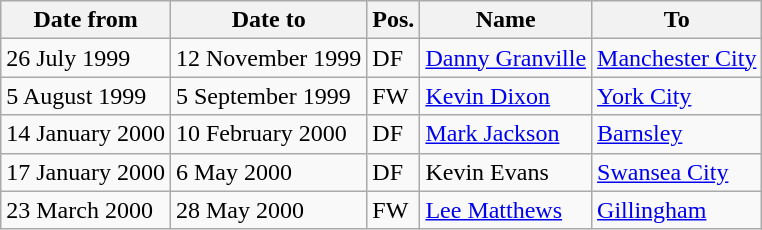<table class="wikitable">
<tr>
<th>Date from</th>
<th>Date to</th>
<th>Pos.</th>
<th>Name</th>
<th>To</th>
</tr>
<tr>
<td>26 July 1999</td>
<td>12 November 1999</td>
<td>DF</td>
<td> <a href='#'>Danny Granville</a></td>
<td> <a href='#'>Manchester City</a></td>
</tr>
<tr>
<td>5 August 1999</td>
<td>5 September 1999</td>
<td>FW</td>
<td> <a href='#'>Kevin Dixon</a></td>
<td> <a href='#'>York City</a></td>
</tr>
<tr>
<td>14 January 2000</td>
<td>10 February 2000</td>
<td>DF</td>
<td> <a href='#'>Mark Jackson</a></td>
<td> <a href='#'>Barnsley</a></td>
</tr>
<tr>
<td>17 January 2000</td>
<td>6 May 2000</td>
<td>DF</td>
<td> Kevin Evans</td>
<td> <a href='#'>Swansea City</a></td>
</tr>
<tr>
<td>23 March 2000</td>
<td>28 May 2000</td>
<td>FW</td>
<td> <a href='#'>Lee Matthews</a></td>
<td> <a href='#'>Gillingham</a></td>
</tr>
</table>
